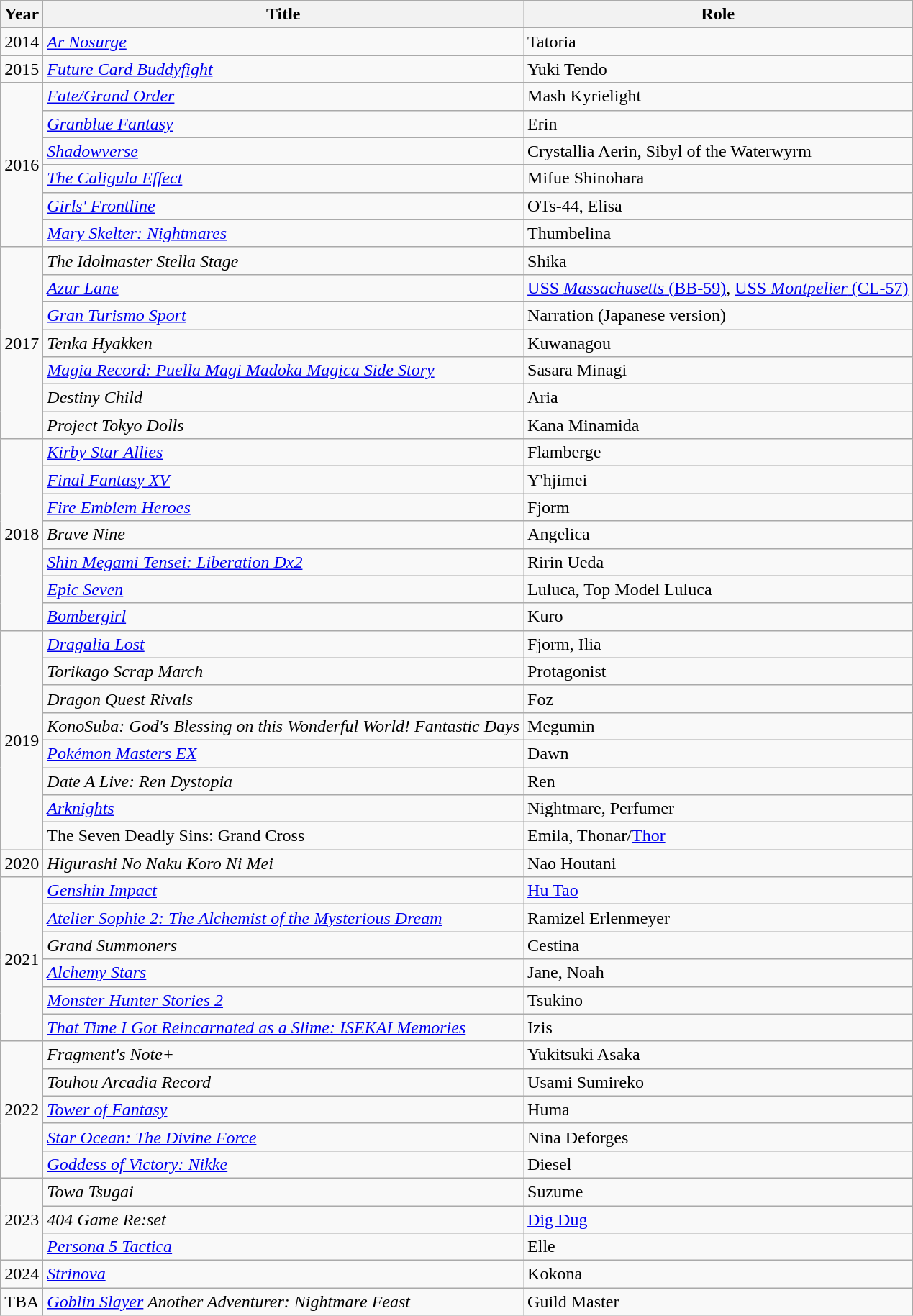<table class="wikitable">
<tr>
<th>Year</th>
<th>Title</th>
<th>Role</th>
</tr>
<tr>
<td>2014</td>
<td><em><a href='#'>Ar Nosurge</a></em></td>
<td>Tatoria</td>
</tr>
<tr>
<td>2015</td>
<td><em><a href='#'>Future Card Buddyfight</a></em></td>
<td>Yuki Tendo</td>
</tr>
<tr>
<td rowspan="6">2016</td>
<td><em><a href='#'>Fate/Grand Order</a></em></td>
<td>Mash Kyrielight</td>
</tr>
<tr>
<td><em><a href='#'>Granblue Fantasy</a></em></td>
<td>Erin</td>
</tr>
<tr>
<td><em><a href='#'>Shadowverse</a></em></td>
<td>Crystallia Aerin, Sibyl of the Waterwyrm</td>
</tr>
<tr>
<td><em><a href='#'>The Caligula Effect</a></em></td>
<td>Mifue Shinohara</td>
</tr>
<tr>
<td><em><a href='#'>Girls' Frontline</a></em></td>
<td>OTs-44, Elisa</td>
</tr>
<tr>
<td><em><a href='#'>Mary Skelter: Nightmares</a></em></td>
<td>Thumbelina</td>
</tr>
<tr>
<td rowspan="7">2017</td>
<td><em>The Idolmaster Stella Stage</em></td>
<td>Shika</td>
</tr>
<tr>
<td><em><a href='#'>Azur Lane</a></em></td>
<td><a href='#'>USS <em>Massachusetts</em> (BB-59)</a>, <a href='#'>USS <em>Montpelier</em> (CL-57)</a></td>
</tr>
<tr>
<td><em><a href='#'>Gran Turismo Sport</a></em></td>
<td>Narration (Japanese version)</td>
</tr>
<tr>
<td><em>Tenka Hyakken</em></td>
<td>Kuwanagou</td>
</tr>
<tr>
<td><em><a href='#'>Magia Record: Puella Magi Madoka Magica Side Story</a></em></td>
<td>Sasara Minagi</td>
</tr>
<tr>
<td><em>Destiny Child</em></td>
<td>Aria</td>
</tr>
<tr>
<td><em>Project Tokyo Dolls</em></td>
<td>Kana Minamida</td>
</tr>
<tr>
<td rowspan="7">2018</td>
<td><em><a href='#'>Kirby Star Allies</a></em></td>
<td>Flamberge</td>
</tr>
<tr>
<td><em><a href='#'>Final Fantasy XV</a></em></td>
<td>Y'hjimei</td>
</tr>
<tr>
<td><em><a href='#'>Fire Emblem Heroes</a></em></td>
<td>Fjorm</td>
</tr>
<tr>
<td><em>Brave Nine</em></td>
<td>Angelica</td>
</tr>
<tr>
<td><em><a href='#'>Shin Megami Tensei: Liberation Dx2</a></em></td>
<td>Ririn Ueda</td>
</tr>
<tr>
<td><em><a href='#'>Epic Seven</a></em></td>
<td>Luluca, Top Model Luluca</td>
</tr>
<tr>
<td><em><a href='#'>Bombergirl</a></em></td>
<td>Kuro </td>
</tr>
<tr>
<td rowspan="8">2019</td>
<td><em><a href='#'>Dragalia Lost</a></em></td>
<td>Fjorm, Ilia</td>
</tr>
<tr>
<td><em>Torikago Scrap March</em></td>
<td>Protagonist</td>
</tr>
<tr>
<td><em>Dragon Quest Rivals</em></td>
<td>Foz</td>
</tr>
<tr>
<td><em>KonoSuba: God's Blessing on this Wonderful World! Fantastic Days</em></td>
<td>Megumin</td>
</tr>
<tr>
<td><em><a href='#'>Pokémon Masters EX</a></em></td>
<td>Dawn</td>
</tr>
<tr>
<td><em>Date A Live: Ren Dystopia</em></td>
<td>Ren</td>
</tr>
<tr>
<td><em><a href='#'>Arknights</a></em></td>
<td>Nightmare, Perfumer</td>
</tr>
<tr>
<td>The Seven Deadly Sins: Grand Cross</td>
<td>Emila, Thonar/<a href='#'>Thor</a></td>
</tr>
<tr>
<td rowspan="1">2020</td>
<td><em>Higurashi No Naku Koro Ni Mei</em></td>
<td>Nao Houtani</td>
</tr>
<tr>
<td rowspan="6">2021</td>
<td><em><a href='#'>Genshin Impact</a></em></td>
<td><a href='#'>Hu Tao</a></td>
</tr>
<tr>
<td><em><a href='#'>Atelier Sophie 2: The Alchemist of the Mysterious Dream</a></em></td>
<td>Ramizel Erlenmeyer</td>
</tr>
<tr>
<td><em>Grand Summoners</em></td>
<td>Cestina</td>
</tr>
<tr>
<td><em><a href='#'>Alchemy Stars</a></em></td>
<td>Jane, Noah</td>
</tr>
<tr>
<td><em><a href='#'>Monster Hunter Stories 2</a></em></td>
<td>Tsukino</td>
</tr>
<tr>
<td><em><a href='#'>That Time I Got Reincarnated as a Slime: ISEKAI Memories</a></em></td>
<td>Izis</td>
</tr>
<tr>
<td rowspan="5">2022</td>
<td><em>Fragment's Note+</em></td>
<td>Yukitsuki Asaka</td>
</tr>
<tr>
<td><em>Touhou Arcadia Record</em></td>
<td>Usami Sumireko</td>
</tr>
<tr>
<td><em><a href='#'>Tower of Fantasy</a></em></td>
<td>Huma</td>
</tr>
<tr>
<td><em><a href='#'>Star Ocean: The Divine Force</a></em></td>
<td>Nina Deforges</td>
</tr>
<tr>
<td><em><a href='#'>Goddess of Victory: Nikke</a></em></td>
<td>Diesel</td>
</tr>
<tr>
<td rowspan="3">2023</td>
<td><em>Towa Tsugai</em></td>
<td>Suzume</td>
</tr>
<tr>
<td><em>404 Game Re:set</em></td>
<td><a href='#'>Dig Dug</a></td>
</tr>
<tr>
<td><em><a href='#'>Persona 5 Tactica</a></em></td>
<td>Elle</td>
</tr>
<tr>
<td>2024</td>
<td><em><a href='#'>Strinova</a></em></td>
<td>Kokona</td>
</tr>
<tr>
<td rowspan="1">TBA</td>
<td><em><a href='#'>Goblin Slayer</a> Another Adventurer: Nightmare Feast</em></td>
<td>Guild Master</td>
</tr>
</table>
